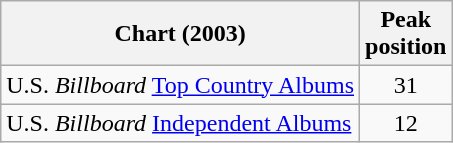<table class="wikitable">
<tr>
<th>Chart (2003)</th>
<th>Peak<br>position</th>
</tr>
<tr>
<td>U.S. <em>Billboard</em> <a href='#'>Top Country Albums</a></td>
<td align="center">31</td>
</tr>
<tr>
<td>U.S. <em>Billboard</em> <a href='#'>Independent Albums</a></td>
<td align="center">12</td>
</tr>
</table>
